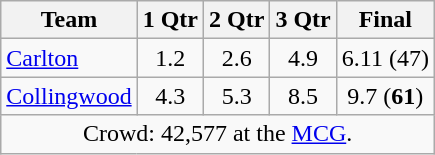<table class="wikitable">
<tr>
<th>Team</th>
<th>1 Qtr</th>
<th>2 Qtr</th>
<th>3 Qtr</th>
<th>Final</th>
</tr>
<tr>
<td><a href='#'>Carlton</a></td>
<td align=center>1.2</td>
<td align=center>2.6</td>
<td align=center>4.9</td>
<td align=center>6.11 (47)</td>
</tr>
<tr>
<td><a href='#'>Collingwood</a></td>
<td align=center>4.3</td>
<td align=center>5.3</td>
<td align=center>8.5</td>
<td align=center>9.7 (<strong>61</strong>)</td>
</tr>
<tr>
<td colspan="5" align="center">Crowd: 42,577 at the <a href='#'>MCG</a>.</td>
</tr>
</table>
